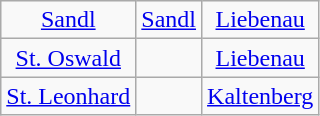<table class="wikitable" style="text-align: center">
<tr>
<td><a href='#'>Sandl</a></td>
<td><a href='#'>Sandl</a></td>
<td><a href='#'>Liebenau</a></td>
</tr>
<tr>
<td><a href='#'>St. Oswald</a></td>
<td></td>
<td><a href='#'>Liebenau</a></td>
</tr>
<tr>
<td><a href='#'>St. Leonhard</a></td>
<td> </td>
<td><a href='#'>Kaltenberg</a></td>
</tr>
</table>
